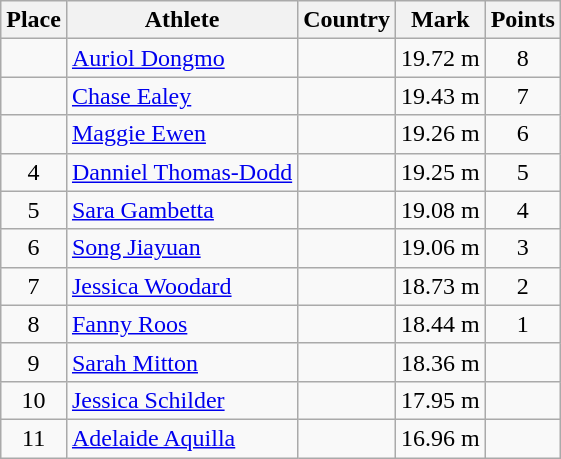<table class="wikitable">
<tr>
<th>Place</th>
<th>Athlete</th>
<th>Country</th>
<th>Mark</th>
<th>Points</th>
</tr>
<tr>
<td align=center></td>
<td><a href='#'>Auriol Dongmo</a></td>
<td></td>
<td>19.72 m</td>
<td align=center>8</td>
</tr>
<tr>
<td align=center></td>
<td><a href='#'>Chase Ealey</a></td>
<td></td>
<td>19.43 m</td>
<td align=center>7</td>
</tr>
<tr>
<td align=center></td>
<td><a href='#'>Maggie Ewen</a></td>
<td></td>
<td>19.26 m</td>
<td align=center>6</td>
</tr>
<tr>
<td align=center>4</td>
<td><a href='#'>Danniel Thomas-Dodd</a></td>
<td></td>
<td>19.25 m</td>
<td align=center>5</td>
</tr>
<tr>
<td align=center>5</td>
<td><a href='#'>Sara Gambetta</a></td>
<td></td>
<td>19.08 m</td>
<td align=center>4</td>
</tr>
<tr>
<td align=center>6</td>
<td><a href='#'>Song Jiayuan</a></td>
<td></td>
<td>19.06 m</td>
<td align=center>3</td>
</tr>
<tr>
<td align=center>7</td>
<td><a href='#'>Jessica Woodard</a></td>
<td></td>
<td>18.73 m</td>
<td align=center>2</td>
</tr>
<tr>
<td align=center>8</td>
<td><a href='#'>Fanny Roos</a></td>
<td></td>
<td>18.44 m</td>
<td align=center>1</td>
</tr>
<tr>
<td align=center>9</td>
<td><a href='#'>Sarah Mitton</a></td>
<td></td>
<td>18.36 m</td>
<td align=center></td>
</tr>
<tr>
<td align=center>10</td>
<td><a href='#'>Jessica Schilder</a></td>
<td></td>
<td>17.95 m</td>
<td align=center></td>
</tr>
<tr>
<td align=center>11</td>
<td><a href='#'>Adelaide Aquilla</a></td>
<td></td>
<td>16.96 m</td>
<td align=center></td>
</tr>
</table>
